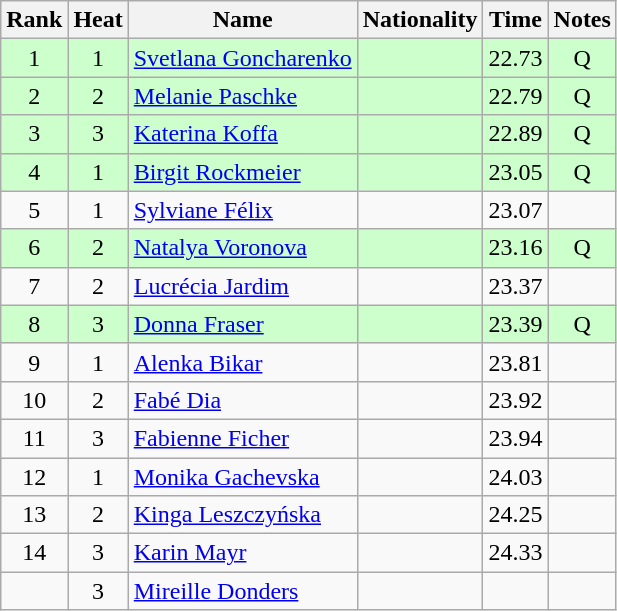<table class="wikitable sortable" style="text-align:center">
<tr>
<th>Rank</th>
<th>Heat</th>
<th>Name</th>
<th>Nationality</th>
<th>Time</th>
<th>Notes</th>
</tr>
<tr bgcolor=ccffcc>
<td>1</td>
<td>1</td>
<td align="left"><a href='#'>Svetlana Goncharenko</a></td>
<td align=left></td>
<td>22.73</td>
<td>Q</td>
</tr>
<tr bgcolor=ccffcc>
<td>2</td>
<td>2</td>
<td align="left"><a href='#'>Melanie Paschke</a></td>
<td align=left></td>
<td>22.79</td>
<td>Q</td>
</tr>
<tr bgcolor=ccffcc>
<td>3</td>
<td>3</td>
<td align="left"><a href='#'>Katerina Koffa</a></td>
<td align=left></td>
<td>22.89</td>
<td>Q</td>
</tr>
<tr bgcolor=ccffcc>
<td>4</td>
<td>1</td>
<td align="left"><a href='#'>Birgit Rockmeier</a></td>
<td align=left></td>
<td>23.05</td>
<td>Q</td>
</tr>
<tr>
<td>5</td>
<td>1</td>
<td align="left"><a href='#'>Sylviane Félix</a></td>
<td align=left></td>
<td>23.07</td>
<td></td>
</tr>
<tr bgcolor=ccffcc>
<td>6</td>
<td>2</td>
<td align="left"><a href='#'>Natalya Voronova</a></td>
<td align=left></td>
<td>23.16</td>
<td>Q</td>
</tr>
<tr>
<td>7</td>
<td>2</td>
<td align="left"><a href='#'>Lucrécia Jardim</a></td>
<td align=left></td>
<td>23.37</td>
<td></td>
</tr>
<tr bgcolor=ccffcc>
<td>8</td>
<td>3</td>
<td align="left"><a href='#'>Donna Fraser</a></td>
<td align=left></td>
<td>23.39</td>
<td>Q</td>
</tr>
<tr>
<td>9</td>
<td>1</td>
<td align="left"><a href='#'>Alenka Bikar</a></td>
<td align=left></td>
<td>23.81</td>
<td></td>
</tr>
<tr>
<td>10</td>
<td>2</td>
<td align="left"><a href='#'>Fabé Dia</a></td>
<td align=left></td>
<td>23.92</td>
<td></td>
</tr>
<tr>
<td>11</td>
<td>3</td>
<td align="left"><a href='#'>Fabienne Ficher</a></td>
<td align=left></td>
<td>23.94</td>
<td></td>
</tr>
<tr>
<td>12</td>
<td>1</td>
<td align="left"><a href='#'>Monika Gachevska</a></td>
<td align=left></td>
<td>24.03</td>
<td></td>
</tr>
<tr>
<td>13</td>
<td>2</td>
<td align="left"><a href='#'>Kinga Leszczyńska</a></td>
<td align=left></td>
<td>24.25</td>
<td></td>
</tr>
<tr>
<td>14</td>
<td>3</td>
<td align="left"><a href='#'>Karin Mayr</a></td>
<td align=left></td>
<td>24.33</td>
<td></td>
</tr>
<tr>
<td></td>
<td>3</td>
<td align="left"><a href='#'>Mireille Donders</a></td>
<td align=left></td>
<td></td>
<td></td>
</tr>
</table>
